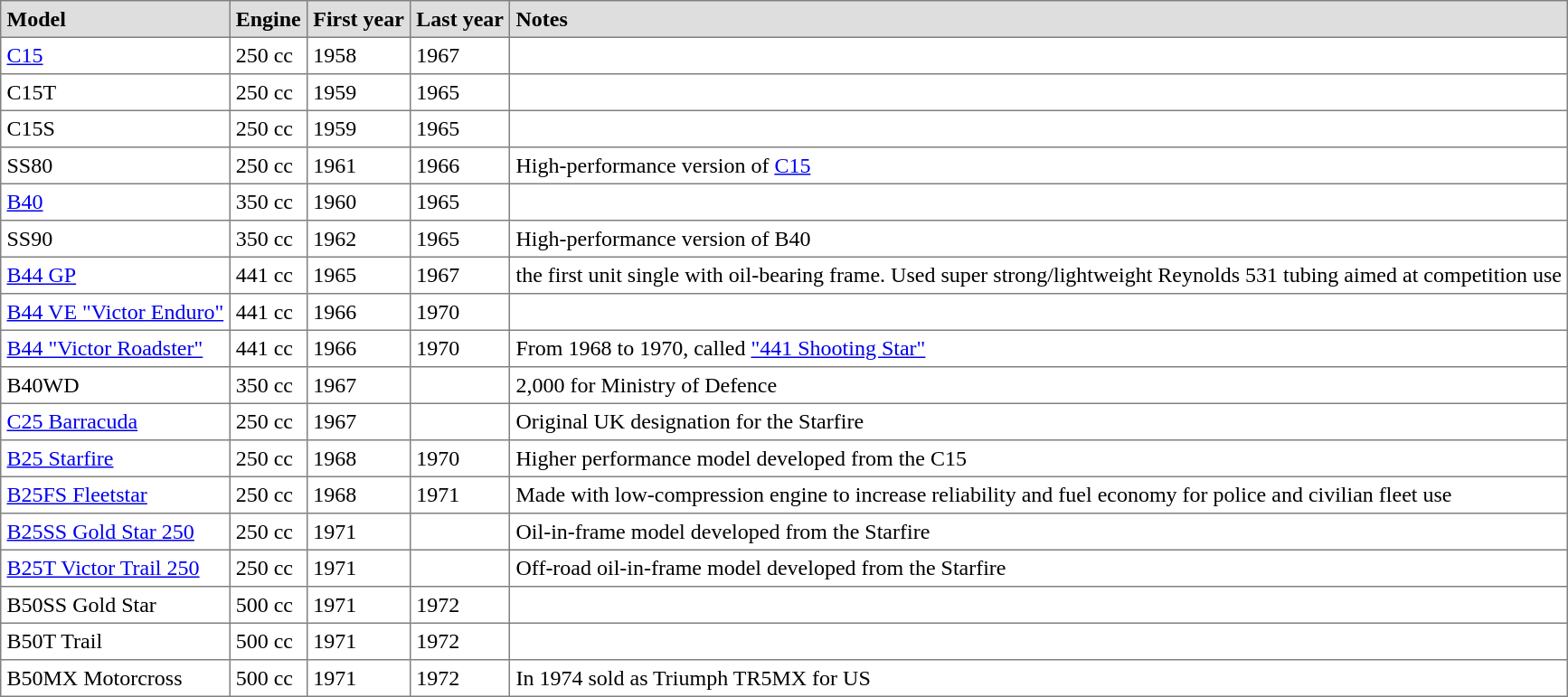<table class="toccolours" border="1" cellpadding="4" style="border-collapse:collapse">
<tr style="background:#dedede;">
<td><strong>Model</strong></td>
<td><strong>Engine</strong></td>
<td><strong>First year</strong></td>
<td><strong>Last year</strong></td>
<td><strong>Notes</strong></td>
</tr>
<tr>
<td><a href='#'>C15</a></td>
<td>250 cc</td>
<td>1958</td>
<td>1967</td>
<td></td>
</tr>
<tr>
<td>C15T</td>
<td>250 cc</td>
<td>1959</td>
<td>1965</td>
<td></td>
</tr>
<tr>
<td>C15S</td>
<td>250 cc</td>
<td>1959</td>
<td>1965</td>
<td></td>
</tr>
<tr>
<td>SS80</td>
<td>250 cc</td>
<td>1961</td>
<td>1966</td>
<td>High-performance version of <a href='#'>C15</a></td>
</tr>
<tr>
<td><a href='#'>B40</a></td>
<td>350 cc</td>
<td>1960</td>
<td>1965</td>
<td></td>
</tr>
<tr>
<td>SS90</td>
<td>350 cc</td>
<td>1962</td>
<td>1965</td>
<td>High-performance version of B40</td>
</tr>
<tr>
<td><a href='#'>B44 GP</a></td>
<td>441 cc</td>
<td>1965</td>
<td>1967</td>
<td>the first unit single with oil-bearing frame. Used super strong/lightweight Reynolds 531 tubing aimed at competition use</td>
</tr>
<tr>
<td><a href='#'>B44 VE "Victor Enduro"</a></td>
<td>441 cc</td>
<td>1966</td>
<td>1970</td>
<td></td>
</tr>
<tr>
<td><a href='#'>B44 "Victor Roadster"</a></td>
<td>441 cc</td>
<td>1966</td>
<td>1970</td>
<td>From 1968 to 1970, called <a href='#'>"441 Shooting Star"</a></td>
</tr>
<tr>
<td>B40WD</td>
<td>350 cc</td>
<td>1967</td>
<td></td>
<td>2,000 for Ministry of Defence</td>
</tr>
<tr>
<td><a href='#'>C25 Barracuda</a></td>
<td>250 cc</td>
<td>1967</td>
<td></td>
<td>Original UK designation for the Starfire</td>
</tr>
<tr>
<td><a href='#'>B25 Starfire</a></td>
<td>250 cc</td>
<td>1968</td>
<td>1970</td>
<td>Higher performance model developed from the C15</td>
</tr>
<tr>
<td><a href='#'>B25FS Fleetstar</a></td>
<td>250 cc</td>
<td>1968</td>
<td>1971</td>
<td>Made with low-compression engine to increase reliability and fuel economy for police and civilian fleet use</td>
</tr>
<tr>
<td><a href='#'>B25SS Gold Star 250</a></td>
<td>250 cc</td>
<td>1971</td>
<td></td>
<td>Oil-in-frame model developed from the Starfire</td>
</tr>
<tr>
<td><a href='#'>B25T Victor Trail 250</a></td>
<td>250 cc</td>
<td>1971</td>
<td></td>
<td>Off-road oil-in-frame model developed from the Starfire</td>
</tr>
<tr>
<td>B50SS Gold Star</td>
<td>500 cc</td>
<td>1971</td>
<td>1972</td>
<td></td>
</tr>
<tr>
<td>B50T Trail</td>
<td>500 cc</td>
<td>1971</td>
<td>1972</td>
<td></td>
</tr>
<tr>
<td>B50MX Motorcross</td>
<td>500 cc</td>
<td>1971</td>
<td>1972</td>
<td>In 1974 sold as Triumph TR5MX for US</td>
</tr>
</table>
